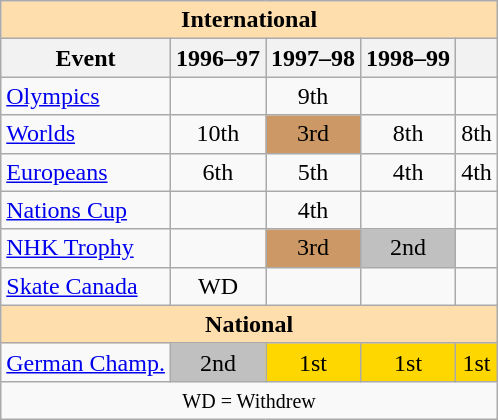<table class="wikitable" style="text-align:center">
<tr>
<th style="background-color: #ffdead; " colspan=5 align=center>International</th>
</tr>
<tr>
<th>Event</th>
<th>1996–97</th>
<th>1997–98</th>
<th>1998–99</th>
<th></th>
</tr>
<tr>
<td align=left><a href='#'>Olympics</a></td>
<td></td>
<td>9th</td>
<td></td>
<td></td>
</tr>
<tr>
<td align=left><a href='#'>Worlds</a></td>
<td>10th</td>
<td bgcolor=cc9966>3rd</td>
<td>8th</td>
<td>8th</td>
</tr>
<tr>
<td align=left><a href='#'>Europeans</a></td>
<td>6th</td>
<td>5th</td>
<td>4th</td>
<td>4th</td>
</tr>
<tr>
<td align=left> <a href='#'>Nations Cup</a></td>
<td></td>
<td>4th</td>
<td></td>
<td></td>
</tr>
<tr>
<td align=left> <a href='#'>NHK Trophy</a></td>
<td></td>
<td bgcolor=cc9966>3rd</td>
<td bgcolor=silver>2nd</td>
<td></td>
</tr>
<tr>
<td align=left> <a href='#'>Skate Canada</a></td>
<td>WD</td>
<td></td>
<td></td>
<td></td>
</tr>
<tr>
<th style="background-color: #ffdead; " colspan=5 align=center>National</th>
</tr>
<tr>
<td align=left><a href='#'>German Champ.</a></td>
<td bgcolor=silver>2nd</td>
<td bgcolor=gold>1st</td>
<td bgcolor=gold>1st</td>
<td bgcolor=gold>1st</td>
</tr>
<tr>
<td colspan=5 align=center><small> WD = Withdrew </small></td>
</tr>
</table>
